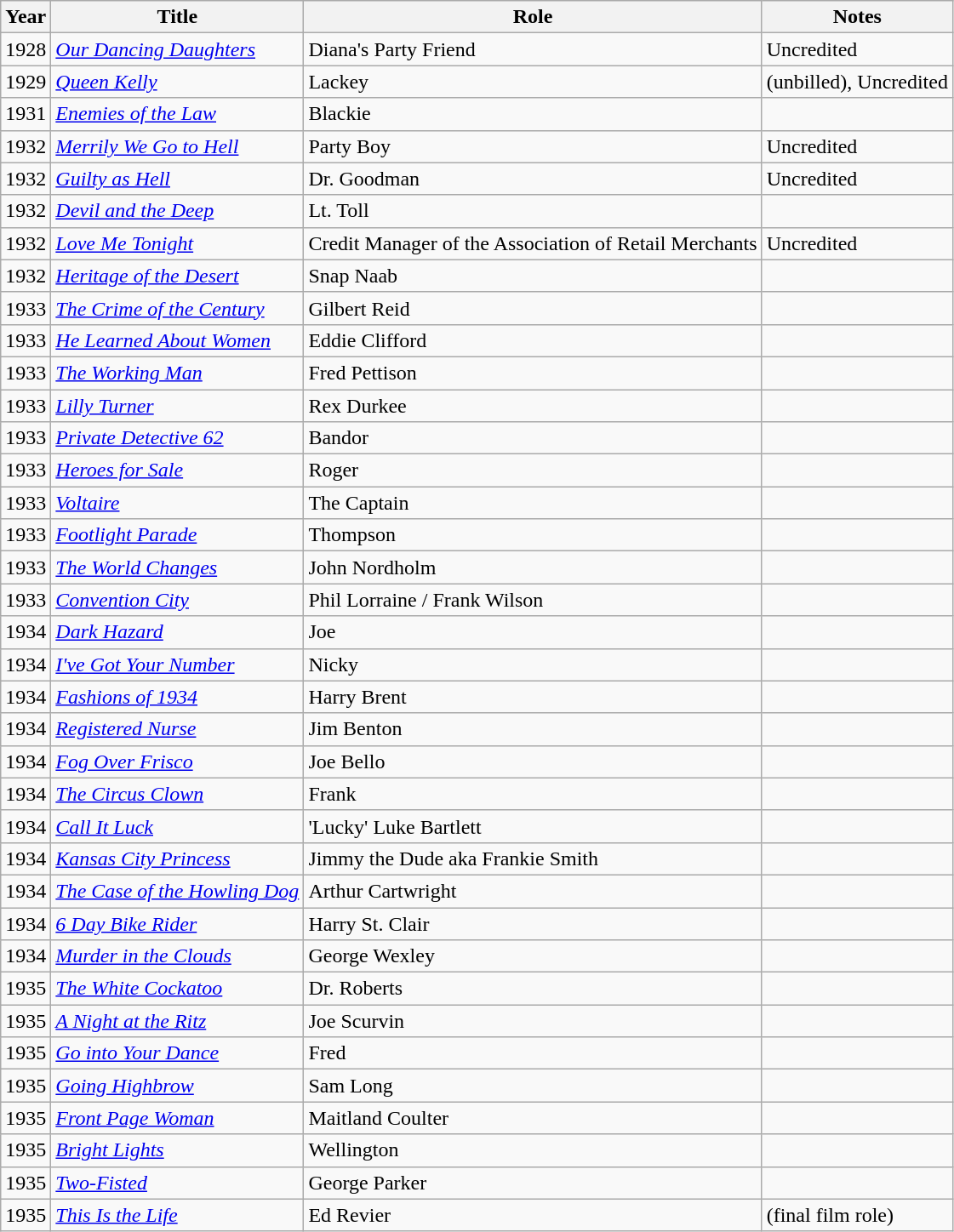<table class="wikitable">
<tr>
<th>Year</th>
<th>Title</th>
<th>Role</th>
<th>Notes</th>
</tr>
<tr>
<td>1928</td>
<td><em><a href='#'>Our Dancing Daughters</a></em></td>
<td>Diana's Party Friend</td>
<td>Uncredited</td>
</tr>
<tr>
<td>1929</td>
<td><em><a href='#'>Queen Kelly</a></em></td>
<td>Lackey</td>
<td>(unbilled), Uncredited</td>
</tr>
<tr>
<td>1931</td>
<td><em><a href='#'>Enemies of the Law</a></em></td>
<td>Blackie</td>
<td></td>
</tr>
<tr>
<td>1932</td>
<td><em><a href='#'>Merrily We Go to Hell</a></em></td>
<td>Party Boy</td>
<td>Uncredited</td>
</tr>
<tr>
<td>1932</td>
<td><em><a href='#'>Guilty as Hell</a></em></td>
<td>Dr. Goodman</td>
<td>Uncredited</td>
</tr>
<tr>
<td>1932</td>
<td><em><a href='#'>Devil and the Deep</a></em></td>
<td>Lt. Toll</td>
<td></td>
</tr>
<tr>
<td>1932</td>
<td><em><a href='#'>Love Me Tonight</a></em></td>
<td>Credit Manager of the Association of Retail Merchants</td>
<td>Uncredited</td>
</tr>
<tr>
<td>1932</td>
<td><em><a href='#'>Heritage of the Desert</a></em></td>
<td>Snap Naab</td>
<td></td>
</tr>
<tr>
<td>1933</td>
<td><em><a href='#'>The Crime of the Century</a></em></td>
<td>Gilbert Reid</td>
<td></td>
</tr>
<tr>
<td>1933</td>
<td><em><a href='#'>He Learned About Women</a></em></td>
<td>Eddie Clifford</td>
<td></td>
</tr>
<tr>
<td>1933</td>
<td><em><a href='#'>The Working Man</a></em></td>
<td>Fred Pettison</td>
<td></td>
</tr>
<tr>
<td>1933</td>
<td><em><a href='#'>Lilly Turner</a></em></td>
<td>Rex Durkee</td>
<td></td>
</tr>
<tr>
<td>1933</td>
<td><em><a href='#'>Private Detective 62</a></em></td>
<td>Bandor</td>
<td></td>
</tr>
<tr>
<td>1933</td>
<td><em><a href='#'>Heroes for Sale</a></em></td>
<td>Roger</td>
<td></td>
</tr>
<tr>
<td>1933</td>
<td><em><a href='#'>Voltaire</a></em></td>
<td>The Captain</td>
<td></td>
</tr>
<tr>
<td>1933</td>
<td><em><a href='#'>Footlight Parade</a></em></td>
<td>Thompson</td>
<td></td>
</tr>
<tr>
<td>1933</td>
<td><em><a href='#'>The World Changes</a></em></td>
<td>John Nordholm</td>
<td></td>
</tr>
<tr>
<td>1933</td>
<td><em><a href='#'>Convention City</a></em></td>
<td>Phil Lorraine / Frank Wilson</td>
<td></td>
</tr>
<tr>
<td>1934</td>
<td><em><a href='#'>Dark Hazard</a></em></td>
<td>Joe</td>
<td></td>
</tr>
<tr>
<td>1934</td>
<td><em><a href='#'>I've Got Your Number</a></em></td>
<td>Nicky</td>
<td></td>
</tr>
<tr>
<td>1934</td>
<td><em><a href='#'>Fashions of 1934</a></em></td>
<td>Harry Brent</td>
<td></td>
</tr>
<tr>
<td>1934</td>
<td><em><a href='#'>Registered Nurse</a></em></td>
<td>Jim Benton</td>
<td></td>
</tr>
<tr>
<td>1934</td>
<td><em><a href='#'>Fog Over Frisco</a></em></td>
<td>Joe Bello</td>
<td></td>
</tr>
<tr>
<td>1934</td>
<td><em><a href='#'>The Circus Clown</a></em></td>
<td>Frank</td>
<td></td>
</tr>
<tr>
<td>1934</td>
<td><em><a href='#'>Call It Luck</a></em></td>
<td>'Lucky' Luke Bartlett</td>
<td></td>
</tr>
<tr>
<td>1934</td>
<td><em><a href='#'>Kansas City Princess</a></em></td>
<td>Jimmy the Dude aka Frankie Smith</td>
<td></td>
</tr>
<tr>
<td>1934</td>
<td><em><a href='#'>The Case of the Howling Dog</a></em></td>
<td>Arthur Cartwright</td>
<td></td>
</tr>
<tr>
<td>1934</td>
<td><em><a href='#'>6 Day Bike Rider</a></em></td>
<td>Harry St. Clair</td>
<td></td>
</tr>
<tr>
<td>1934</td>
<td><em><a href='#'>Murder in the Clouds</a></em></td>
<td>George Wexley</td>
<td></td>
</tr>
<tr>
<td>1935</td>
<td><em><a href='#'>The White Cockatoo</a></em></td>
<td>Dr. Roberts</td>
<td></td>
</tr>
<tr>
<td>1935</td>
<td><em><a href='#'>A Night at the Ritz</a></em></td>
<td>Joe Scurvin</td>
<td></td>
</tr>
<tr>
<td>1935</td>
<td><em><a href='#'>Go into Your Dance</a></em></td>
<td>Fred</td>
<td></td>
</tr>
<tr>
<td>1935</td>
<td><em><a href='#'>Going Highbrow</a></em></td>
<td>Sam Long</td>
<td></td>
</tr>
<tr>
<td>1935</td>
<td><em><a href='#'>Front Page Woman</a></em></td>
<td>Maitland Coulter</td>
<td></td>
</tr>
<tr>
<td>1935</td>
<td><em><a href='#'>Bright Lights</a></em></td>
<td>Wellington</td>
<td></td>
</tr>
<tr>
<td>1935</td>
<td><em><a href='#'>Two-Fisted</a></em></td>
<td>George Parker</td>
<td></td>
</tr>
<tr>
<td>1935</td>
<td><em><a href='#'>This Is the Life</a></em></td>
<td>Ed Revier</td>
<td>(final film role)</td>
</tr>
</table>
